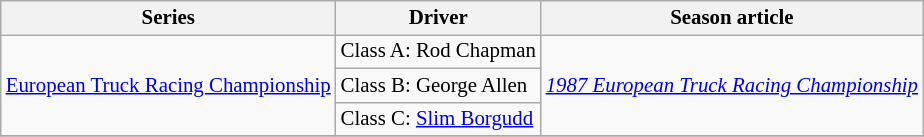<table class="wikitable" style="font-size: 87%;">
<tr>
<th>Series</th>
<th>Driver</th>
<th>Season article</th>
</tr>
<tr>
<td rowspan=3><a href='#'>European Truck Racing Championship</a></td>
<td>Class A:  Rod Chapman</td>
<td rowspan=3><em><a href='#'>1987 European Truck Racing Championship</a></em></td>
</tr>
<tr>
<td>Class B:  George Allen</td>
</tr>
<tr>
<td>Class C:  <a href='#'>Slim Borgudd</a></td>
</tr>
<tr>
</tr>
</table>
